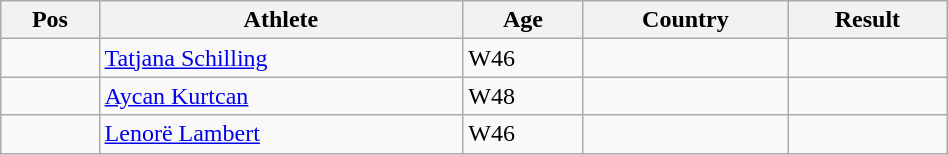<table class="wikitable"  style="text-align:center; width:50%;">
<tr>
<th>Pos</th>
<th>Athlete</th>
<th>Age</th>
<th>Country</th>
<th>Result</th>
</tr>
<tr>
<td align=center></td>
<td align=left><a href='#'>Tatjana Schilling</a></td>
<td align=left>W46</td>
<td align=left></td>
<td></td>
</tr>
<tr>
<td align=center></td>
<td align=left><a href='#'>Aycan Kurtcan</a></td>
<td align=left>W48</td>
<td align=left></td>
<td></td>
</tr>
<tr>
<td align=center></td>
<td align=left><a href='#'>Lenorë Lambert</a></td>
<td align=left>W46</td>
<td align=left></td>
<td></td>
</tr>
</table>
